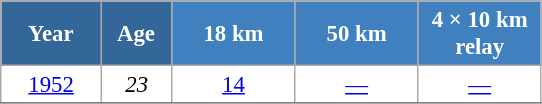<table class="wikitable" style="font-size:95%; text-align:center; border:grey solid 1px; border-collapse:collapse; background:#ffffff;">
<tr>
<th style="background-color:#369; color:white; width:60px;"> Year </th>
<th style="background-color:#369; color:white; width:40px;"> Age </th>
<th style="background-color:#4180be; color:white; width:75px;"> 18 km </th>
<th style="background-color:#4180be; color:white; width:75px;"> 50 km </th>
<th style="background-color:#4180be; color:white; width:75px;"> 4 × 10 km <br> relay </th>
</tr>
<tr>
<td><a href='#'>1952</a></td>
<td><em>23</em></td>
<td><a href='#'>14</a></td>
<td><a href='#'>—</a></td>
<td><a href='#'>—</a></td>
</tr>
<tr>
</tr>
</table>
